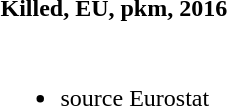<table>
<tr>
<th>Killed, EU, pkm, 2016</th>
<th></th>
</tr>
<tr>
<td></td>
</tr>
<tr>
<td colspan=2><br><ul><li>source Eurostat</li></ul></td>
</tr>
</table>
